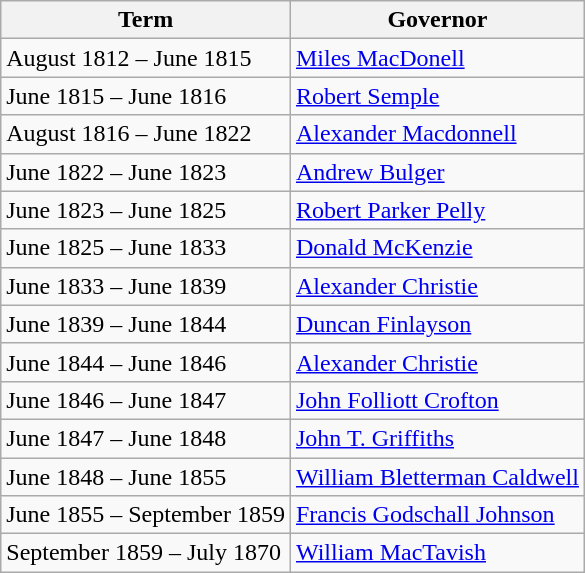<table class="wikitable">
<tr>
<th>Term</th>
<th>Governor</th>
</tr>
<tr>
<td>August 1812 – June 1815</td>
<td><a href='#'>Miles MacDonell</a></td>
</tr>
<tr>
<td>June 1815 – June 1816</td>
<td><a href='#'>Robert Semple</a></td>
</tr>
<tr>
<td>August 1816 – June 1822</td>
<td><a href='#'>Alexander Macdonnell</a></td>
</tr>
<tr>
<td>June 1822 – June 1823</td>
<td><a href='#'>Andrew Bulger</a></td>
</tr>
<tr>
<td>June 1823 – June 1825</td>
<td><a href='#'>Robert Parker Pelly</a></td>
</tr>
<tr>
<td>June 1825 – June 1833</td>
<td><a href='#'>Donald McKenzie</a></td>
</tr>
<tr>
<td>June 1833 – June 1839</td>
<td><a href='#'>Alexander Christie</a></td>
</tr>
<tr>
<td>June 1839 – June 1844</td>
<td><a href='#'>Duncan Finlayson</a></td>
</tr>
<tr>
<td>June 1844 – June 1846</td>
<td><a href='#'>Alexander Christie</a></td>
</tr>
<tr>
<td>June 1846 – June 1847</td>
<td><a href='#'>John Folliott Crofton</a></td>
</tr>
<tr>
<td>June 1847 – June 1848</td>
<td><a href='#'>John T. Griffiths</a></td>
</tr>
<tr>
<td>June 1848 – June 1855</td>
<td><a href='#'>William Bletterman Caldwell</a></td>
</tr>
<tr>
<td>June 1855 – September 1859</td>
<td><a href='#'>Francis Godschall Johnson</a></td>
</tr>
<tr>
<td>September 1859 – July 1870</td>
<td><a href='#'>William MacTavish</a></td>
</tr>
</table>
